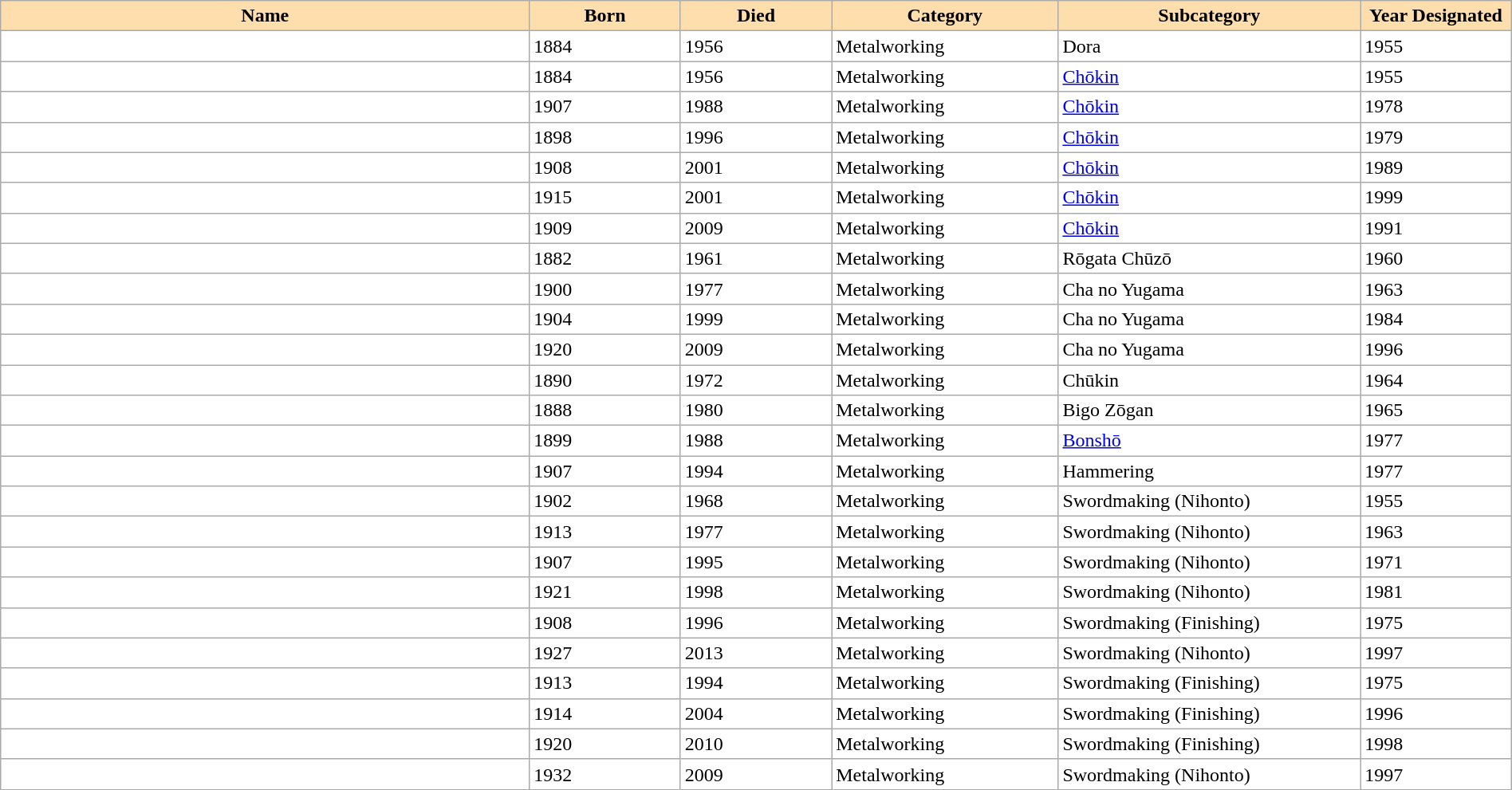<table class="wikitable sortable"  width="100%" style="background:#ffffff;">
<tr>
<th width="35%" align="left" style="background:#ffdead;">Name</th>
<th width="10%" align="left" style="background:#ffdead;">Born</th>
<th width="10%" align="left" style="background:#ffdead;">Died</th>
<th width="15%" align="left" style="background:#ffdead;">Category</th>
<th width="20%" align="left" style="background:#ffdead;">Subcategory</th>
<th width="10%" align="left" style="background:#ffdead;">Year Designated</th>
</tr>
<tr>
<td></td>
<td>1884</td>
<td>1956</td>
<td>Metalworking</td>
<td>Dora</td>
<td>1955</td>
</tr>
<tr>
<td></td>
<td>1884</td>
<td>1956</td>
<td>Metalworking</td>
<td><a href='#'>Chōkin</a></td>
<td>1955</td>
</tr>
<tr>
<td></td>
<td>1907</td>
<td>1988</td>
<td>Metalworking</td>
<td><a href='#'>Chōkin</a></td>
<td>1978</td>
</tr>
<tr>
<td></td>
<td>1898</td>
<td>1996</td>
<td>Metalworking</td>
<td><a href='#'>Chōkin</a></td>
<td>1979</td>
</tr>
<tr>
<td></td>
<td>1908</td>
<td>2001</td>
<td>Metalworking</td>
<td><a href='#'>Chōkin</a></td>
<td>1989</td>
</tr>
<tr>
<td></td>
<td>1915</td>
<td>2001</td>
<td>Metalworking</td>
<td><a href='#'>Chōkin</a></td>
<td>1999</td>
</tr>
<tr>
<td></td>
<td>1909</td>
<td>2009</td>
<td>Metalworking</td>
<td><a href='#'>Chōkin</a></td>
<td>1991</td>
</tr>
<tr>
<td></td>
<td>1882</td>
<td>1961</td>
<td>Metalworking</td>
<td>Rōgata Chūzō</td>
<td>1960</td>
</tr>
<tr>
<td></td>
<td>1900</td>
<td>1977</td>
<td>Metalworking</td>
<td>Cha no Yugama</td>
<td>1963</td>
</tr>
<tr>
<td></td>
<td>1904</td>
<td>1999</td>
<td>Metalworking</td>
<td>Cha no Yugama</td>
<td>1984</td>
</tr>
<tr>
<td></td>
<td>1920</td>
<td>2009</td>
<td>Metalworking</td>
<td>Cha no Yugama</td>
<td>1996</td>
</tr>
<tr>
<td></td>
<td>1890</td>
<td>1972</td>
<td>Metalworking</td>
<td>Chūkin</td>
<td>1964</td>
</tr>
<tr>
<td></td>
<td>1888</td>
<td>1980</td>
<td>Metalworking</td>
<td>Bigo Zōgan</td>
<td>1965</td>
</tr>
<tr>
<td></td>
<td>1899</td>
<td>1988</td>
<td>Metalworking</td>
<td><a href='#'>Bonshō</a></td>
<td>1977</td>
</tr>
<tr>
<td></td>
<td>1907</td>
<td>1994</td>
<td>Metalworking</td>
<td>Hammering</td>
<td>1977</td>
</tr>
<tr>
<td></td>
<td>1902</td>
<td>1968</td>
<td>Metalworking</td>
<td>Swordmaking (Nihonto)</td>
<td>1955</td>
</tr>
<tr>
<td></td>
<td>1913</td>
<td>1977</td>
<td>Metalworking</td>
<td>Swordmaking (Nihonto)</td>
<td>1963</td>
</tr>
<tr>
<td></td>
<td>1907</td>
<td>1995</td>
<td>Metalworking</td>
<td>Swordmaking (Nihonto)</td>
<td>1971</td>
</tr>
<tr>
<td></td>
<td>1921</td>
<td>1998</td>
<td>Metalworking</td>
<td>Swordmaking (Nihonto)</td>
<td>1981</td>
</tr>
<tr>
<td></td>
<td>1908</td>
<td>1996</td>
<td>Metalworking</td>
<td>Swordmaking (Finishing)</td>
<td>1975</td>
</tr>
<tr>
<td></td>
<td>1927</td>
<td>2013</td>
<td>Metalworking</td>
<td>Swordmaking (Nihonto)</td>
<td>1997</td>
</tr>
<tr>
<td></td>
<td>1913</td>
<td>1994</td>
<td>Metalworking</td>
<td>Swordmaking (Finishing)</td>
<td>1975</td>
</tr>
<tr>
<td></td>
<td>1914</td>
<td>2004</td>
<td>Metalworking</td>
<td>Swordmaking (Finishing)</td>
<td>1996</td>
</tr>
<tr>
<td></td>
<td>1920</td>
<td>2010</td>
<td>Metalworking</td>
<td>Swordmaking (Finishing)</td>
<td>1998</td>
</tr>
<tr>
<td></td>
<td>1932</td>
<td>2009</td>
<td>Metalworking</td>
<td>Swordmaking (Nihonto)</td>
<td>1997</td>
</tr>
</table>
